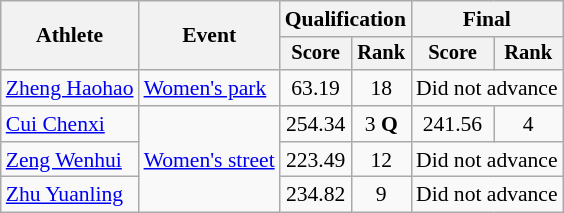<table class=wikitable style=text-align:center;font-size:90%>
<tr>
<th rowspan=2>Athlete</th>
<th rowspan=2>Event</th>
<th colspan=2>Qualification</th>
<th colspan=2>Final</th>
</tr>
<tr style=font-size:95%>
<th>Score</th>
<th>Rank</th>
<th>Score</th>
<th>Rank</th>
</tr>
<tr>
<td align=left><a href='#'>Zheng Haohao</a></td>
<td align=left><a href='#'>Women's park</a></td>
<td>63.19</td>
<td>18</td>
<td colspan=2>Did not advance</td>
</tr>
<tr>
<td align=left><a href='#'>Cui Chenxi</a></td>
<td align=left rowspan=3><a href='#'>Women's street</a></td>
<td>254.34</td>
<td>3 <strong>Q</strong></td>
<td>241.56</td>
<td>4</td>
</tr>
<tr>
<td align=left><a href='#'>Zeng Wenhui</a></td>
<td>223.49</td>
<td>12</td>
<td colspan=2>Did not advance</td>
</tr>
<tr>
<td align=left><a href='#'>Zhu Yuanling</a></td>
<td>234.82</td>
<td>9</td>
<td colspan=2>Did not advance</td>
</tr>
</table>
